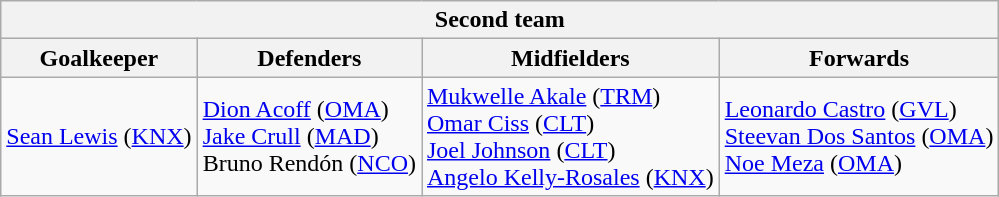<table class="wikitable">
<tr>
<th colspan="4">Second team</th>
</tr>
<tr>
<th>Goalkeeper</th>
<th>Defenders</th>
<th>Midfielders</th>
<th>Forwards</th>
</tr>
<tr>
<td> <a href='#'>Sean Lewis</a> (<a href='#'>KNX</a>)</td>
<td> <a href='#'>Dion Acoff</a> (<a href='#'>OMA</a>)<br> <a href='#'>Jake Crull</a> (<a href='#'>MAD</a>)<br> Bruno Rendón (<a href='#'>NCO</a>)</td>
<td> <a href='#'>Mukwelle Akale</a> (<a href='#'>TRM</a>)<br> <a href='#'>Omar Ciss</a> (<a href='#'>CLT</a>)<br> <a href='#'>Joel Johnson</a> (<a href='#'>CLT</a>)<br> <a href='#'>Angelo Kelly-Rosales</a> (<a href='#'>KNX</a>)</td>
<td> <a href='#'>Leonardo Castro</a> (<a href='#'>GVL</a>)<br> <a href='#'>Steevan Dos Santos</a> (<a href='#'>OMA</a>)<br> <a href='#'>Noe Meza</a> (<a href='#'>OMA</a>)</td>
</tr>
</table>
